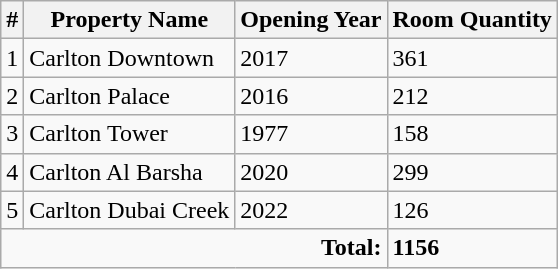<table class="wikitable sortable">
<tr>
<th>#</th>
<th>Property Name</th>
<th>Opening Year</th>
<th>Room Quantity</th>
</tr>
<tr>
<td>1</td>
<td>Carlton Downtown</td>
<td>2017</td>
<td>361</td>
</tr>
<tr>
<td>2</td>
<td>Carlton Palace</td>
<td>2016</td>
<td>212</td>
</tr>
<tr>
<td>3</td>
<td>Carlton Tower</td>
<td>1977</td>
<td>158</td>
</tr>
<tr>
<td>4</td>
<td>Carlton Al Barsha</td>
<td>2020</td>
<td>299</td>
</tr>
<tr>
<td>5</td>
<td>Carlton Dubai Creek</td>
<td>2022</td>
<td>126</td>
</tr>
<tr style="text-align:right;">
<td colspan="3"><strong>Total:</strong></td>
<td style="text-align:left;"><strong>1156</strong></td>
</tr>
</table>
